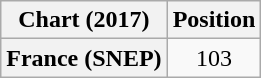<table class="wikitable plainrowheaders" style="text-align:center;">
<tr>
<th scope="col">Chart (2017)</th>
<th scope="col">Position</th>
</tr>
<tr>
<th scope="row">France (SNEP)</th>
<td>103</td>
</tr>
</table>
